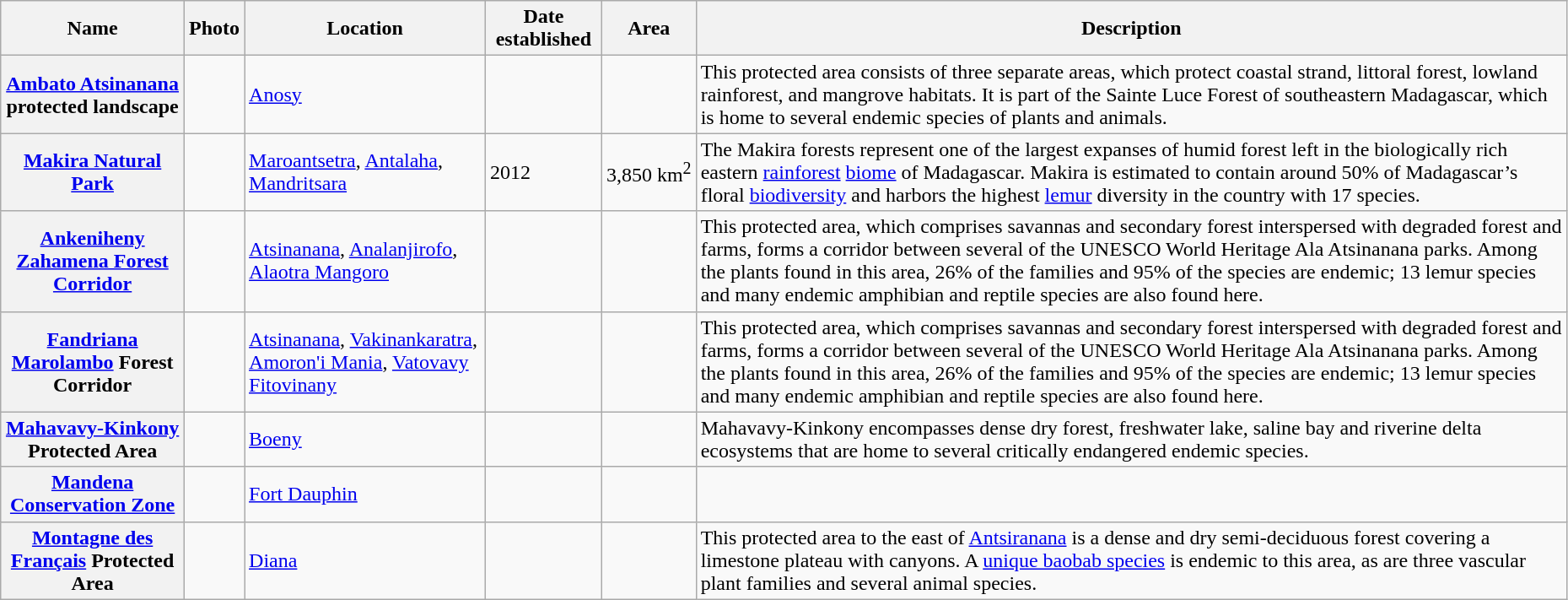<table class="wikitable sortable plainrowheaders" style="width:98%">
<tr>
<th scope="col">Name</th>
<th scope="col" class="unsortable">Photo</th>
<th scope="col">Location</th>
<th scope="col">Date established</th>
<th scope="col">Area</th>
<th scope="col" class="unsortable">Description</th>
</tr>
<tr>
<th scope="row"><a href='#'>Ambato Atsinanana</a> protected landscape</th>
<td></td>
<td><a href='#'>Anosy</a></td>
<td></td>
<td></td>
<td>This protected area consists of three separate areas, which protect coastal strand, littoral forest, lowland rainforest, and mangrove habitats. It is part of the Sainte Luce Forest of southeastern Madagascar, which is home to several endemic species of plants and animals.</td>
</tr>
<tr>
<th><a href='#'>Makira Natural Park</a></th>
<td></td>
<td><a href='#'>Maroantsetra</a>, <a href='#'>Antalaha</a>, <a href='#'>Mandritsara</a></td>
<td>2012</td>
<td>3,850 km<sup>2</sup></td>
<td>The Makira forests represent one of the largest expanses of humid forest left in the biologically rich eastern <a href='#'>rainforest</a> <a href='#'>biome</a> of Madagascar. Makira is estimated to contain around 50% of Madagascar’s floral <a href='#'>biodiversity</a> and harbors the highest <a href='#'>lemur</a> diversity in the country with 17 species.</td>
</tr>
<tr>
<th scope="row"><a href='#'>Ankeniheny Zahamena Forest Corridor</a></th>
<td></td>
<td><a href='#'>Atsinanana</a>, <a href='#'>Analanjirofo</a>, <a href='#'>Alaotra Mangoro</a></td>
<td></td>
<td></td>
<td>This protected area, which comprises savannas and secondary forest interspersed with degraded forest and farms, forms a corridor between several of the UNESCO World Heritage Ala Atsinanana parks. Among the plants found in this area, 26% of the families and 95% of the species are endemic; 13 lemur species and many endemic amphibian and reptile species are also found here.</td>
</tr>
<tr>
<th scope="row"><a href='#'>Fandriana Marolambo</a> Forest Corridor</th>
<td></td>
<td><a href='#'>Atsinanana</a>, <a href='#'>Vakinankaratra</a>, <a href='#'>Amoron'i Mania</a>, <a href='#'>Vatovavy Fitovinany</a></td>
<td></td>
<td></td>
<td>This protected area, which comprises savannas and secondary forest interspersed with degraded forest and farms, forms a corridor between several of the UNESCO World Heritage Ala Atsinanana parks. Among the plants found in this area, 26% of the families and 95% of the species are endemic; 13 lemur species and many endemic amphibian and reptile species are also found here.</td>
</tr>
<tr>
<th scope="row"><a href='#'>Mahavavy-Kinkony</a> Protected Area</th>
<td></td>
<td><a href='#'>Boeny</a></td>
<td></td>
<td></td>
<td>Mahavavy-Kinkony encompasses dense dry forest, freshwater lake, saline bay and riverine delta ecosystems that are home to several critically endangered endemic species.</td>
</tr>
<tr>
<th><a href='#'>Mandena Conservation Zone</a></th>
<td></td>
<td><a href='#'>Fort Dauphin</a></td>
<td></td>
<td></td>
<td></td>
</tr>
<tr>
<th scope="row"><a href='#'>Montagne des Français</a> Protected Area</th>
<td></td>
<td><a href='#'>Diana</a></td>
<td></td>
<td></td>
<td>This protected area to the east of <a href='#'>Antsiranana</a> is a dense and dry semi-deciduous forest covering a limestone plateau with canyons. A <a href='#'>unique baobab species</a> is endemic to this area, as are three vascular plant families and several animal species.</td>
</tr>
</table>
